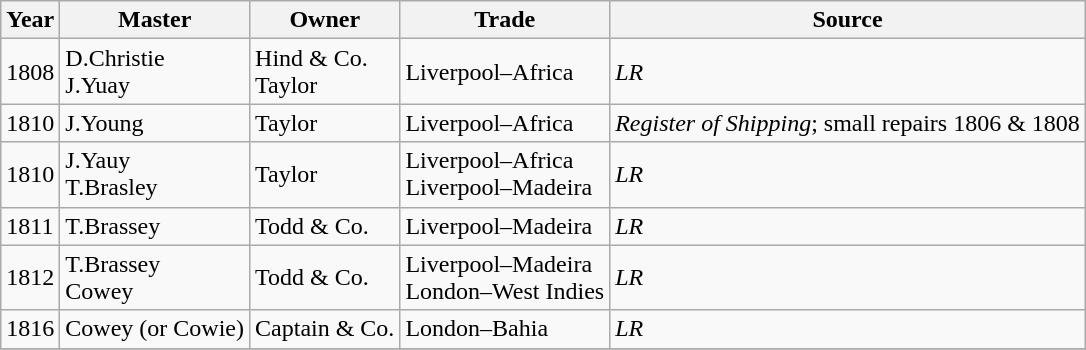<table class=" wikitable">
<tr>
<th>Year</th>
<th>Master</th>
<th>Owner</th>
<th>Trade</th>
<th>Source</th>
</tr>
<tr>
<td>1808</td>
<td>D.Christie<br>J.Yuay</td>
<td>Hind & Co.<br>Taylor</td>
<td>Liverpool–Africa</td>
<td><em>LR</em></td>
</tr>
<tr>
<td>1810</td>
<td>J.Young</td>
<td>Taylor</td>
<td>Liverpool–Africa</td>
<td><em>Register of Shipping</em>; small repairs 1806 & 1808</td>
</tr>
<tr>
<td>1810</td>
<td>J.Yauy<br>T.Brasley</td>
<td>Taylor</td>
<td>Liverpool–Africa<br>Liverpool–Madeira</td>
<td><em>LR</em></td>
</tr>
<tr>
<td>1811</td>
<td>T.Brassey</td>
<td>Todd & Co.</td>
<td>Liverpool–Madeira</td>
<td><em>LR</em></td>
</tr>
<tr>
<td>1812</td>
<td>T.Brassey<br>Cowey</td>
<td>Todd & Co.</td>
<td>Liverpool–Madeira<br>London–West Indies</td>
<td><em>LR</em></td>
</tr>
<tr>
<td>1816</td>
<td>Cowey (or Cowie)</td>
<td>Captain & Co.</td>
<td>London–Bahia</td>
<td><em>LR</em></td>
</tr>
<tr>
</tr>
</table>
